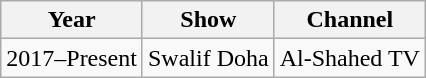<table class="wikitable">
<tr>
<th>Year</th>
<th>Show</th>
<th>Channel</th>
</tr>
<tr>
<td>2017–Present</td>
<td>Swalif Doha</td>
<td>Al-Shahed TV</td>
</tr>
</table>
